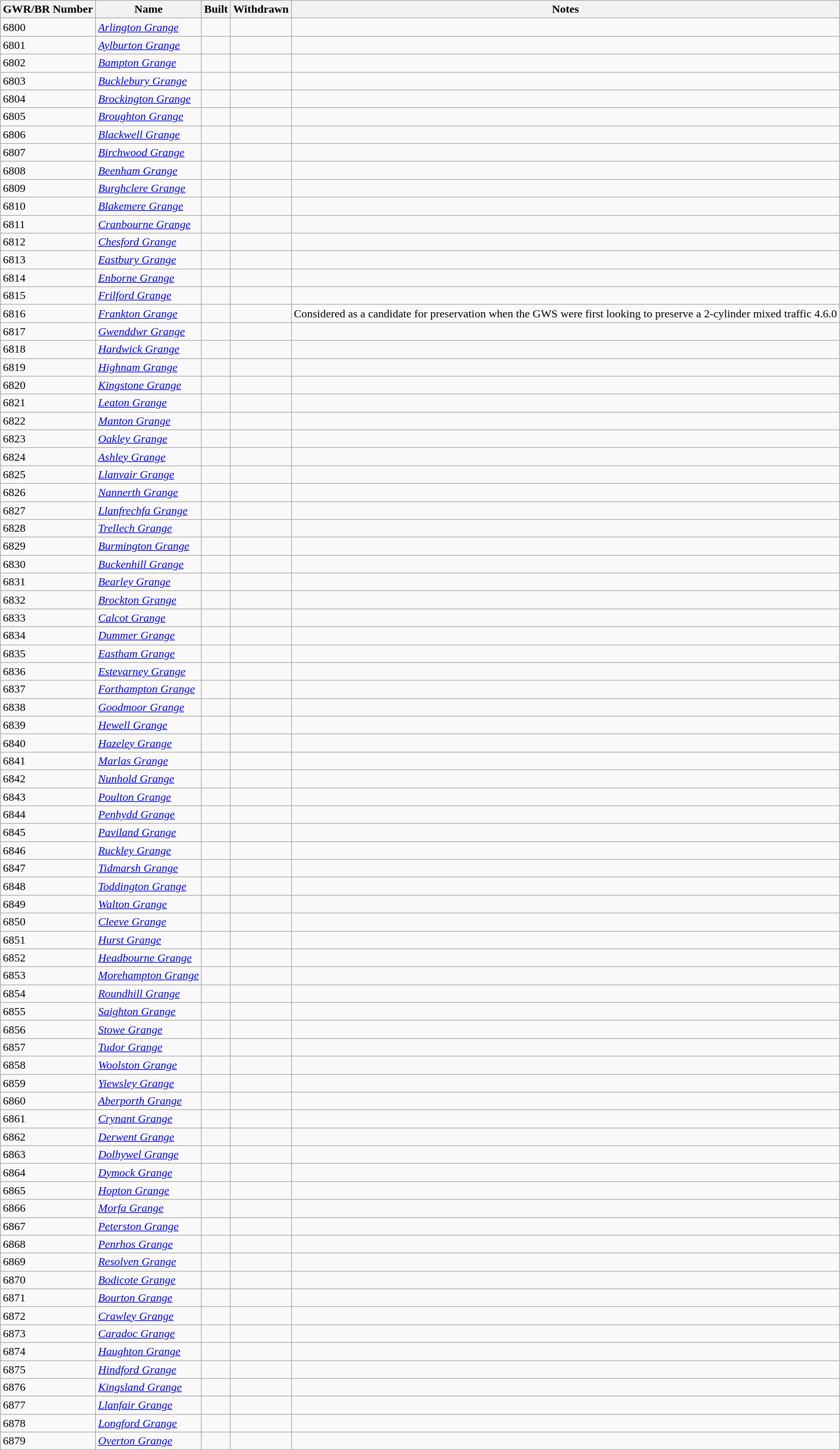<table class="wikitable collapsible sortable collapsed" style="clear:left;">
<tr>
<th>GWR/BR Number</th>
<th>Name</th>
<th>Built</th>
<th>Withdrawn</th>
<th>Notes</th>
</tr>
<tr>
<td>6800</td>
<td><em><a href='#'>Arlington Grange</a></em></td>
<td></td>
<td></td>
<td></td>
</tr>
<tr>
<td>6801</td>
<td><em><a href='#'>Aylburton Grange</a></em></td>
<td></td>
<td></td>
<td></td>
</tr>
<tr>
<td>6802</td>
<td><em><a href='#'>Bampton Grange</a></em></td>
<td></td>
<td></td>
<td></td>
</tr>
<tr>
<td>6803</td>
<td><em><a href='#'>Bucklebury Grange</a></em></td>
<td></td>
<td></td>
<td></td>
</tr>
<tr>
<td>6804</td>
<td><em><a href='#'>Brockington Grange</a></em></td>
<td></td>
<td></td>
<td></td>
</tr>
<tr>
<td>6805</td>
<td><em><a href='#'>Broughton Grange</a></em></td>
<td></td>
<td></td>
<td></td>
</tr>
<tr>
<td>6806</td>
<td><em><a href='#'>Blackwell Grange</a></em></td>
<td></td>
<td></td>
<td></td>
</tr>
<tr>
<td>6807</td>
<td><em><a href='#'>Birchwood Grange</a></em></td>
<td></td>
<td></td>
<td></td>
</tr>
<tr>
<td>6808</td>
<td><em><a href='#'>Beenham Grange</a></em></td>
<td></td>
<td></td>
<td></td>
</tr>
<tr>
<td>6809</td>
<td><em><a href='#'>Burghclere Grange</a></em></td>
<td></td>
<td></td>
<td></td>
</tr>
<tr>
<td>6810</td>
<td><em><a href='#'>Blakemere Grange</a></em></td>
<td></td>
<td></td>
<td></td>
</tr>
<tr>
<td>6811</td>
<td><em><a href='#'>Cranbourne Grange</a></em></td>
<td></td>
<td></td>
<td></td>
</tr>
<tr>
<td>6812</td>
<td><em><a href='#'>Chesford Grange</a></em></td>
<td></td>
<td></td>
<td></td>
</tr>
<tr>
<td>6813</td>
<td><em><a href='#'>Eastbury Grange</a></em></td>
<td></td>
<td></td>
<td></td>
</tr>
<tr>
<td>6814</td>
<td><em><a href='#'>Enborne Grange</a></em></td>
<td></td>
<td></td>
<td></td>
</tr>
<tr>
<td>6815</td>
<td><em><a href='#'>Frilford Grange</a></em></td>
<td></td>
<td></td>
<td></td>
</tr>
<tr>
<td>6816</td>
<td><em><a href='#'>Frankton Grange</a></em></td>
<td></td>
<td></td>
<td>Considered as a candidate for preservation when the GWS were first looking to preserve a 2-cylinder mixed traffic 4.6.0</td>
</tr>
<tr>
<td>6817</td>
<td><em><a href='#'>Gwenddwr Grange</a></em></td>
<td></td>
<td></td>
<td></td>
</tr>
<tr>
<td>6818</td>
<td><em><a href='#'>Hardwick Grange</a></em></td>
<td></td>
<td></td>
<td></td>
</tr>
<tr>
<td>6819</td>
<td><em><a href='#'>Highnam Grange</a></em></td>
<td></td>
<td></td>
<td></td>
</tr>
<tr>
<td>6820</td>
<td><em><a href='#'>Kingstone Grange</a></em></td>
<td></td>
<td></td>
<td></td>
</tr>
<tr>
<td>6821</td>
<td><em><a href='#'>Leaton Grange</a></em></td>
<td></td>
<td></td>
<td></td>
</tr>
<tr>
<td>6822</td>
<td><em><a href='#'>Manton Grange</a></em></td>
<td></td>
<td></td>
<td></td>
</tr>
<tr>
<td>6823</td>
<td><em><a href='#'>Oakley Grange</a></em></td>
<td></td>
<td></td>
<td></td>
</tr>
<tr>
<td>6824</td>
<td><em><a href='#'>Ashley Grange</a></em></td>
<td></td>
<td></td>
<td></td>
</tr>
<tr>
<td>6825</td>
<td><em><a href='#'>Llanvair Grange</a></em></td>
<td></td>
<td></td>
<td></td>
</tr>
<tr>
<td>6826</td>
<td><em><a href='#'>Nannerth Grange</a></em></td>
<td></td>
<td></td>
<td></td>
</tr>
<tr>
<td>6827</td>
<td><em><a href='#'>Llanfrechfa Grange</a></em></td>
<td></td>
<td></td>
<td></td>
</tr>
<tr>
<td>6828</td>
<td><em><a href='#'>Trellech Grange</a></em></td>
<td></td>
<td></td>
<td></td>
</tr>
<tr>
<td>6829</td>
<td><em><a href='#'>Burmington Grange</a></em></td>
<td></td>
<td></td>
<td></td>
</tr>
<tr>
<td>6830</td>
<td><em><a href='#'>Buckenhill Grange</a></em></td>
<td></td>
<td></td>
<td></td>
</tr>
<tr>
<td>6831</td>
<td><em><a href='#'>Bearley Grange</a></em></td>
<td></td>
<td></td>
<td></td>
</tr>
<tr>
<td>6832</td>
<td><em><a href='#'>Brockton Grange</a></em></td>
<td></td>
<td></td>
<td></td>
</tr>
<tr>
<td>6833</td>
<td><em><a href='#'>Calcot Grange</a></em></td>
<td></td>
<td></td>
<td></td>
</tr>
<tr>
<td>6834</td>
<td><em><a href='#'>Dummer Grange</a></em></td>
<td></td>
<td></td>
<td></td>
</tr>
<tr>
<td>6835</td>
<td><em><a href='#'>Eastham Grange</a></em></td>
<td></td>
<td></td>
<td></td>
</tr>
<tr>
<td>6836</td>
<td><em><a href='#'>Estevarney Grange</a></em></td>
<td></td>
<td></td>
<td></td>
</tr>
<tr>
<td>6837</td>
<td><em><a href='#'>Forthampton Grange</a></em></td>
<td></td>
<td></td>
<td></td>
</tr>
<tr>
<td>6838</td>
<td><em><a href='#'>Goodmoor Grange</a></em></td>
<td></td>
<td></td>
<td></td>
</tr>
<tr>
<td>6839</td>
<td><em><a href='#'>Hewell Grange</a></em></td>
<td></td>
<td></td>
<td></td>
</tr>
<tr>
<td>6840</td>
<td><em><a href='#'>Hazeley Grange</a></em></td>
<td></td>
<td></td>
<td></td>
</tr>
<tr>
<td>6841</td>
<td><em><a href='#'>Marlas Grange</a></em></td>
<td></td>
<td></td>
<td></td>
</tr>
<tr>
<td>6842</td>
<td><em><a href='#'>Nunhold Grange</a></em></td>
<td></td>
<td></td>
<td></td>
</tr>
<tr>
<td>6843</td>
<td><em><a href='#'>Poulton Grange</a></em></td>
<td></td>
<td></td>
<td></td>
</tr>
<tr>
<td>6844</td>
<td><em><a href='#'>Penhydd Grange</a></em></td>
<td></td>
<td></td>
<td></td>
</tr>
<tr>
<td>6845</td>
<td><em><a href='#'>Paviland Grange</a></em></td>
<td></td>
<td></td>
<td></td>
</tr>
<tr>
<td>6846</td>
<td><em><a href='#'>Ruckley Grange</a></em></td>
<td></td>
<td></td>
<td></td>
</tr>
<tr>
<td>6847</td>
<td><em><a href='#'>Tidmarsh Grange</a></em></td>
<td></td>
<td></td>
<td></td>
</tr>
<tr>
<td>6848</td>
<td><em><a href='#'>Toddington Grange</a></em></td>
<td></td>
<td></td>
<td></td>
</tr>
<tr>
<td>6849</td>
<td><em><a href='#'>Walton Grange</a></em></td>
<td></td>
<td></td>
<td></td>
</tr>
<tr>
<td>6850</td>
<td><em><a href='#'>Cleeve Grange</a></em></td>
<td></td>
<td></td>
<td></td>
</tr>
<tr>
<td>6851</td>
<td><em><a href='#'>Hurst Grange</a></em></td>
<td></td>
<td></td>
<td></td>
</tr>
<tr>
<td>6852</td>
<td><em><a href='#'>Headbourne Grange</a></em></td>
<td></td>
<td></td>
<td></td>
</tr>
<tr>
<td>6853</td>
<td><em><a href='#'>Morehampton Grange</a></em></td>
<td></td>
<td></td>
<td></td>
</tr>
<tr>
<td>6854</td>
<td><em><a href='#'>Roundhill Grange</a></em></td>
<td></td>
<td></td>
<td></td>
</tr>
<tr>
<td>6855</td>
<td><em><a href='#'>Saighton Grange</a></em></td>
<td></td>
<td></td>
<td></td>
</tr>
<tr>
<td>6856</td>
<td><em><a href='#'>Stowe Grange</a></em></td>
<td></td>
<td></td>
<td></td>
</tr>
<tr>
<td>6857</td>
<td><em><a href='#'>Tudor Grange</a></em></td>
<td></td>
<td></td>
<td></td>
</tr>
<tr>
<td>6858</td>
<td><em><a href='#'>Woolston Grange</a></em></td>
<td></td>
<td></td>
<td></td>
</tr>
<tr>
<td>6859</td>
<td><em><a href='#'>Yiewsley Grange</a></em></td>
<td></td>
<td></td>
<td></td>
</tr>
<tr>
<td>6860</td>
<td><em><a href='#'>Aberporth Grange</a></em></td>
<td></td>
<td></td>
<td></td>
</tr>
<tr>
<td>6861</td>
<td><em><a href='#'>Crynant Grange</a></em></td>
<td></td>
<td></td>
<td></td>
</tr>
<tr>
<td>6862</td>
<td><em><a href='#'>Derwent Grange</a></em></td>
<td></td>
<td></td>
<td></td>
</tr>
<tr>
<td>6863</td>
<td><em><a href='#'>Dolhywel Grange</a></em></td>
<td></td>
<td></td>
<td></td>
</tr>
<tr>
<td>6864</td>
<td><em><a href='#'>Dymock Grange</a></em></td>
<td></td>
<td></td>
<td></td>
</tr>
<tr>
<td>6865</td>
<td><em><a href='#'>Hopton Grange</a></em></td>
<td></td>
<td></td>
<td></td>
</tr>
<tr>
<td>6866</td>
<td><em><a href='#'>Morfa Grange</a></em></td>
<td></td>
<td></td>
<td></td>
</tr>
<tr>
<td>6867</td>
<td><em><a href='#'>Peterston Grange</a></em></td>
<td></td>
<td></td>
<td></td>
</tr>
<tr>
<td>6868</td>
<td><em><a href='#'>Penrhos Grange</a></em></td>
<td></td>
<td></td>
<td></td>
</tr>
<tr>
<td>6869</td>
<td><em><a href='#'>Resolven Grange</a></em></td>
<td></td>
<td></td>
<td></td>
</tr>
<tr>
<td>6870</td>
<td><em><a href='#'>Bodicote Grange</a></em></td>
<td></td>
<td></td>
<td></td>
</tr>
<tr>
<td>6871</td>
<td><em><a href='#'>Bourton Grange</a></em></td>
<td></td>
<td></td>
<td></td>
</tr>
<tr>
<td>6872</td>
<td><em><a href='#'>Crawley Grange</a></em></td>
<td></td>
<td></td>
<td></td>
</tr>
<tr>
<td>6873</td>
<td><em><a href='#'>Caradoc Grange</a></em></td>
<td></td>
<td></td>
<td></td>
</tr>
<tr>
<td>6874</td>
<td><em><a href='#'>Haughton Grange</a></em></td>
<td></td>
<td></td>
<td></td>
</tr>
<tr>
<td>6875</td>
<td><em><a href='#'>Hindford Grange</a></em></td>
<td></td>
<td></td>
<td></td>
</tr>
<tr>
<td>6876</td>
<td><em><a href='#'>Kingsland Grange</a></em></td>
<td></td>
<td></td>
<td></td>
</tr>
<tr>
<td>6877</td>
<td><em><a href='#'>Llanfair Grange</a></em></td>
<td></td>
<td></td>
<td></td>
</tr>
<tr>
<td>6878</td>
<td><em><a href='#'>Longford Grange</a></em></td>
<td></td>
<td></td>
<td></td>
</tr>
<tr>
<td>6879</td>
<td><em><a href='#'>Overton Grange</a></em></td>
<td></td>
<td></td>
<td><br></td>
</tr>
</table>
